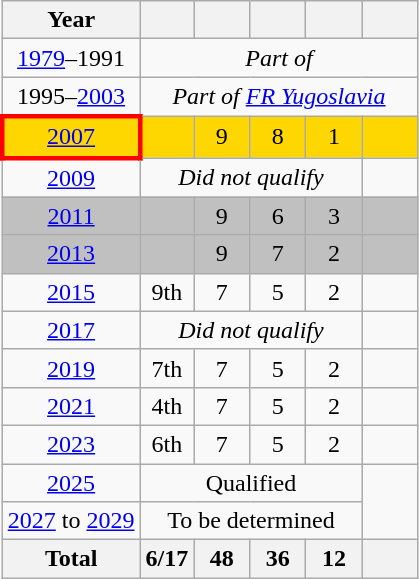<table class="wikitable" style="text-align: center;">
<tr>
<th>Year</th>
<th></th>
<th width=30></th>
<th width=30></th>
<th width=30></th>
<th width=30></th>
</tr>
<tr>
<td><a href='#'>1979</a>–1991</td>
<td colspan=5><em>Part of </em></td>
</tr>
<tr>
<td>1995–<a href='#'>2003</a></td>
<td colspan=5><em>Part of  <a href='#'>FR Yugoslavia</a></em></td>
</tr>
<tr bgcolor=gold>
<td style="border: 3px solid red"> <a href='#'>2007</a></td>
<td></td>
<td>9</td>
<td>8</td>
<td>1</td>
<td></td>
</tr>
<tr>
<td> <a href='#'>2009</a></td>
<td colspan=4><em>Did not qualify</em></td>
<td></td>
</tr>
<tr bgcolor=silver>
<td> <a href='#'>2011</a></td>
<td></td>
<td>9</td>
<td>6</td>
<td>3</td>
<td></td>
</tr>
<tr bgcolor=silver>
<td> <a href='#'>2013</a></td>
<td></td>
<td>9</td>
<td>7</td>
<td>2</td>
<td></td>
</tr>
<tr>
<td> <a href='#'>2015</a></td>
<td>9th</td>
<td>7</td>
<td>5</td>
<td>2</td>
<td></td>
</tr>
<tr>
<td> <a href='#'>2017</a></td>
<td colspan=4><em>Did not qualify</em></td>
<td></td>
</tr>
<tr>
<td> <a href='#'>2019</a></td>
<td>7th</td>
<td>7</td>
<td>5</td>
<td>2</td>
<td></td>
</tr>
<tr>
<td> <a href='#'>2021</a></td>
<td>4th</td>
<td>7</td>
<td>5</td>
<td>2</td>
<td></td>
</tr>
<tr>
<td> <a href='#'>2023</a></td>
<td>6th</td>
<td>7</td>
<td>5</td>
<td>2</td>
<td></td>
</tr>
<tr>
<td> <a href='#'>2025</a></td>
<td colspan=4>Qualified</td>
</tr>
<tr>
<td> <a href='#'>2027</a> to  <a href='#'>2029</a></td>
<td colspan=4>To be determined</td>
</tr>
<tr>
<th>Total</th>
<th>6/17</th>
<th>48</th>
<th>36</th>
<th>12</th>
<th></th>
</tr>
</table>
